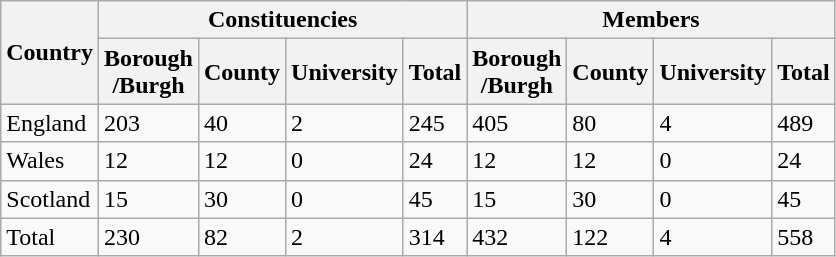<table class="wikitable">
<tr>
<th rowspan="2">Country</th>
<th colspan="4">Constituencies</th>
<th colspan="4">Members</th>
</tr>
<tr>
<th>Borough<br>/Burgh</th>
<th>County</th>
<th>University</th>
<th>Total</th>
<th>Borough<br>/Burgh</th>
<th>County</th>
<th>University</th>
<th>Total</th>
</tr>
<tr>
<td>England</td>
<td>203</td>
<td>40</td>
<td>2</td>
<td>245</td>
<td>405</td>
<td>80</td>
<td>4</td>
<td>489</td>
</tr>
<tr>
<td>Wales</td>
<td>12</td>
<td>12</td>
<td>0</td>
<td>24</td>
<td>12</td>
<td>12</td>
<td>0</td>
<td>24</td>
</tr>
<tr>
<td>Scotland</td>
<td>15</td>
<td>30</td>
<td>0</td>
<td>45</td>
<td>15</td>
<td>30</td>
<td>0</td>
<td>45</td>
</tr>
<tr>
<td>Total</td>
<td>230</td>
<td>82</td>
<td>2</td>
<td>314</td>
<td>432</td>
<td>122</td>
<td>4</td>
<td>558</td>
</tr>
</table>
